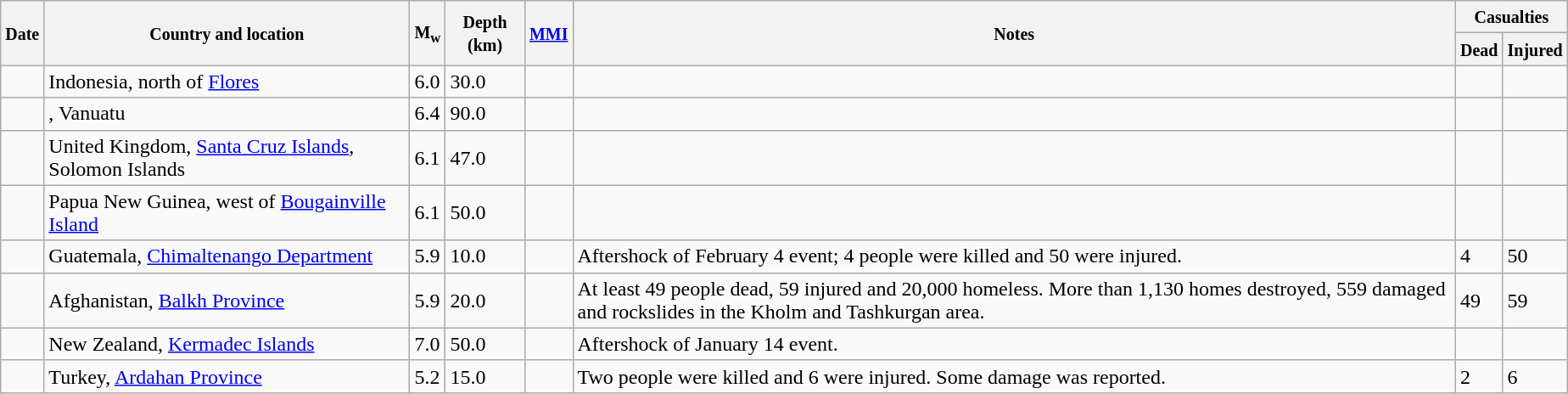<table class="wikitable sortable sort-under" style="border:1px black; margin-left:1em;">
<tr>
<th rowspan="2"><small>Date</small></th>
<th rowspan="2" style="width: 280px"><small>Country and location</small></th>
<th rowspan="2"><small>M<sub>w</sub></small></th>
<th rowspan="2"><small>Depth (km)</small></th>
<th rowspan="2"><small><a href='#'>MMI</a></small></th>
<th rowspan="2" class="unsortable"><small>Notes</small></th>
<th colspan="2"><small>Casualties</small></th>
</tr>
<tr>
<th><small>Dead</small></th>
<th><small>Injured</small></th>
</tr>
<tr>
<td></td>
<td>Indonesia, north of <a href='#'>Flores</a></td>
<td>6.0</td>
<td>30.0</td>
<td></td>
<td></td>
<td></td>
<td></td>
</tr>
<tr>
<td></td>
<td>, Vanuatu</td>
<td>6.4</td>
<td>90.0</td>
<td></td>
<td></td>
<td></td>
<td></td>
</tr>
<tr>
<td></td>
<td>United Kingdom, <a href='#'>Santa Cruz Islands</a>, Solomon Islands</td>
<td>6.1</td>
<td>47.0</td>
<td></td>
<td></td>
<td></td>
<td></td>
</tr>
<tr>
<td></td>
<td>Papua New Guinea, west of <a href='#'>Bougainville Island</a></td>
<td>6.1</td>
<td>50.0</td>
<td></td>
<td></td>
<td></td>
<td></td>
</tr>
<tr>
<td></td>
<td>Guatemala, <a href='#'>Chimaltenango Department</a></td>
<td>5.9</td>
<td>10.0</td>
<td></td>
<td>Aftershock of February 4 event; 4 people were killed and 50 were injured.</td>
<td>4</td>
<td>50</td>
</tr>
<tr>
<td></td>
<td>Afghanistan, <a href='#'>Balkh Province</a></td>
<td>5.9</td>
<td>20.0</td>
<td></td>
<td>At least 49 people dead, 59 injured and 20,000 homeless. More than 1,130 homes destroyed, 559 damaged and rockslides in the Kholm and Tashkurgan area.</td>
<td>49</td>
<td>59</td>
</tr>
<tr>
<td></td>
<td>New Zealand, <a href='#'>Kermadec Islands</a></td>
<td>7.0</td>
<td>50.0</td>
<td></td>
<td>Aftershock of January 14 event.</td>
<td></td>
<td></td>
</tr>
<tr>
<td></td>
<td>Turkey, <a href='#'>Ardahan Province</a></td>
<td>5.2</td>
<td>15.0</td>
<td></td>
<td>Two people were killed and 6 were injured. Some damage was reported.</td>
<td>2</td>
<td>6</td>
</tr>
</table>
